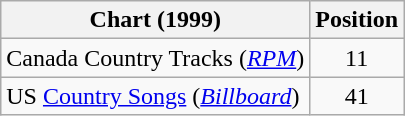<table class="wikitable sortable">
<tr>
<th scope="col">Chart (1999)</th>
<th scope="col">Position</th>
</tr>
<tr>
<td>Canada Country Tracks (<em><a href='#'>RPM</a></em>)</td>
<td align="center">11</td>
</tr>
<tr>
<td>US <a href='#'>Country Songs</a> (<em><a href='#'>Billboard</a></em>)</td>
<td align="center">41</td>
</tr>
</table>
